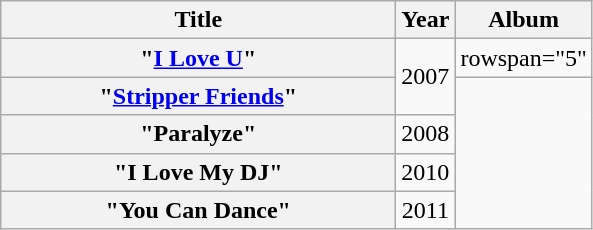<table class="wikitable plainrowheaders" style="text-align:center;">
<tr>
<th scope="col" style="width:16em;">Title</th>
<th scope="col">Year</th>
<th scope="col">Album</th>
</tr>
<tr>
<th scope="row">"<a href='#'>I Love U</a>"</th>
<td rowspan="2">2007</td>
<td>rowspan="5" </td>
</tr>
<tr>
<th scope="row">"<a href='#'>Stripper Friends</a>"</th>
</tr>
<tr>
<th scope="row">"Paralyze"</th>
<td>2008</td>
</tr>
<tr>
<th scope="row">"I Love My DJ"</th>
<td>2010</td>
</tr>
<tr>
<th scope="row">"You Can Dance"</th>
<td>2011</td>
</tr>
</table>
